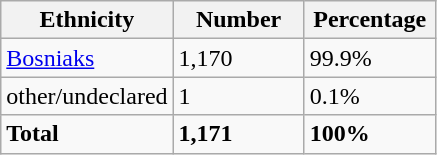<table class="wikitable">
<tr>
<th width="100px">Ethnicity</th>
<th width="80px">Number</th>
<th width="80px">Percentage</th>
</tr>
<tr>
<td><a href='#'>Bosniaks</a></td>
<td>1,170</td>
<td>99.9%</td>
</tr>
<tr>
<td>other/undeclared</td>
<td>1</td>
<td>0.1%</td>
</tr>
<tr>
<td><strong>Total</strong></td>
<td><strong>1,171</strong></td>
<td><strong>100%</strong></td>
</tr>
</table>
